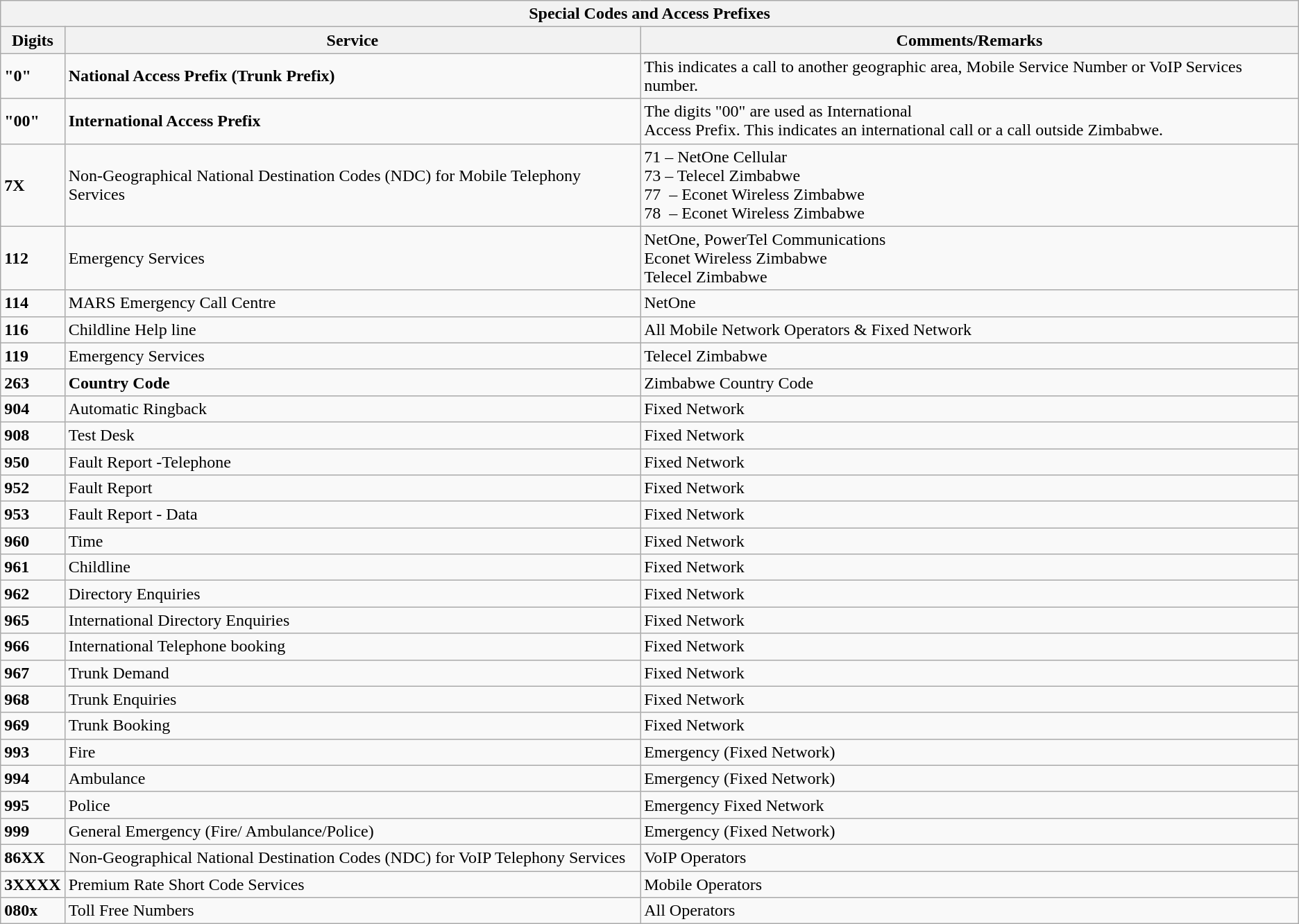<table class="wikitable">
<tr>
<th colspan="3"><strong>Special Codes and Access Prefixes</strong></th>
</tr>
<tr>
<th><strong>Digits</strong></th>
<th><strong>Service</strong></th>
<th><strong>Comments/Remarks</strong></th>
</tr>
<tr>
<td><strong>"0"</strong></td>
<td><strong>National  Access Prefix (Trunk Prefix)</strong>  </td>
<td>This indicates a call to  another geographic area, Mobile Service Number or VoIP Services number.</td>
</tr>
<tr>
<td><strong>"00"</strong></td>
<td><strong>International  Access Prefix</strong>  </td>
<td>The digits "00"  are used as International<br>Access Prefix. This  indicates an international call or a call outside Zimbabwe.</td>
</tr>
<tr>
<td><strong>7X</strong></td>
<td>Non-Geographical National Destination Codes (NDC) for  Mobile Telephony Services</td>
<td>71 – NetOne Cellular<br>73 – Telecel Zimbabwe<br>77  – Econet Wireless Zimbabwe<br>78  – Econet Wireless Zimbabwe</td>
</tr>
<tr>
<td><strong>112</strong></td>
<td>Emergency Services</td>
<td>NetOne, PowerTel Communications<br>Econet Wireless Zimbabwe<br>Telecel Zimbabwe</td>
</tr>
<tr>
<td><strong>114</strong></td>
<td>MARS Emergency Call Centre</td>
<td>NetOne</td>
</tr>
<tr>
<td><strong>116</strong></td>
<td>Childline Help line</td>
<td>All Mobile Network  Operators & Fixed Network</td>
</tr>
<tr>
<td><strong>119</strong></td>
<td>Emergency Services</td>
<td>Telecel Zimbabwe</td>
</tr>
<tr>
<td><strong>263</strong></td>
<td><strong>Country  Code</strong>  </td>
<td>Zimbabwe Country Code</td>
</tr>
<tr>
<td><strong>904</strong></td>
<td>Automatic Ringback</td>
<td>Fixed Network</td>
</tr>
<tr>
<td><strong>908</strong></td>
<td>Test Desk</td>
<td>Fixed Network</td>
</tr>
<tr>
<td><strong>950</strong></td>
<td>Fault Report -Telephone</td>
<td>Fixed Network</td>
</tr>
<tr>
<td><strong>952</strong></td>
<td>Fault Report</td>
<td>Fixed Network</td>
</tr>
<tr>
<td><strong>953</strong></td>
<td>Fault Report - Data</td>
<td>Fixed Network</td>
</tr>
<tr>
<td><strong>960</strong></td>
<td>Time</td>
<td>Fixed Network</td>
</tr>
<tr>
<td><strong>961</strong></td>
<td>Childline</td>
<td>Fixed Network</td>
</tr>
<tr>
<td><strong>962</strong></td>
<td>Directory Enquiries</td>
<td>Fixed Network</td>
</tr>
<tr>
<td><strong>965</strong></td>
<td>International Directory Enquiries</td>
<td>Fixed Network</td>
</tr>
<tr>
<td><strong>966</strong></td>
<td>International Telephone booking</td>
<td>Fixed Network</td>
</tr>
<tr>
<td><strong>967</strong></td>
<td>Trunk Demand</td>
<td>Fixed Network</td>
</tr>
<tr>
<td><strong>968</strong></td>
<td>Trunk Enquiries</td>
<td>Fixed Network</td>
</tr>
<tr>
<td><strong>969</strong></td>
<td>Trunk Booking</td>
<td>Fixed Network</td>
</tr>
<tr>
<td><strong>993</strong></td>
<td>Fire</td>
<td>Emergency (Fixed Network)</td>
</tr>
<tr>
<td><strong>994</strong></td>
<td>Ambulance</td>
<td>Emergency (Fixed  Network)</td>
</tr>
<tr>
<td><strong>995</strong></td>
<td>Police</td>
<td>Emergency Fixed  Network</td>
</tr>
<tr>
<td><strong>999</strong></td>
<td>General Emergency (Fire/ Ambulance/Police)</td>
<td>Emergency (Fixed  Network)</td>
</tr>
<tr>
<td><strong>86XX</strong></td>
<td>Non-Geographical National Destination Codes (NDC)  for VoIP Telephony Services</td>
<td>VoIP Operators</td>
</tr>
<tr>
<td><strong>3XXXX</strong></td>
<td>Premium Rate Short Code Services</td>
<td>Mobile Operators</td>
</tr>
<tr>
<td><strong>080x</strong></td>
<td>Toll Free Numbers</td>
<td>All Operators</td>
</tr>
</table>
